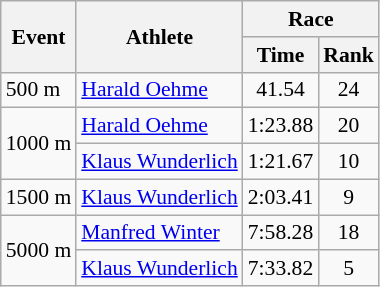<table class="wikitable" border="1" style="font-size:90%">
<tr>
<th rowspan=2>Event</th>
<th rowspan=2>Athlete</th>
<th colspan=2>Race</th>
</tr>
<tr>
<th>Time</th>
<th>Rank</th>
</tr>
<tr>
<td>500 m</td>
<td><a href='#'>Harald Oehme</a></td>
<td align=center>41.54</td>
<td align=center>24</td>
</tr>
<tr>
<td rowspan=2>1000 m</td>
<td><a href='#'>Harald Oehme</a></td>
<td align=center>1:23.88</td>
<td align=center>20</td>
</tr>
<tr>
<td><a href='#'>Klaus Wunderlich</a></td>
<td align=center>1:21.67</td>
<td align=center>10</td>
</tr>
<tr>
<td>1500 m</td>
<td><a href='#'>Klaus Wunderlich</a></td>
<td align=center>2:03.41</td>
<td align=center>9</td>
</tr>
<tr>
<td rowspan=2>5000 m</td>
<td><a href='#'>Manfred Winter</a></td>
<td align=center>7:58.28</td>
<td align=center>18</td>
</tr>
<tr>
<td><a href='#'>Klaus Wunderlich</a></td>
<td align=center>7:33.82</td>
<td align=center>5</td>
</tr>
</table>
